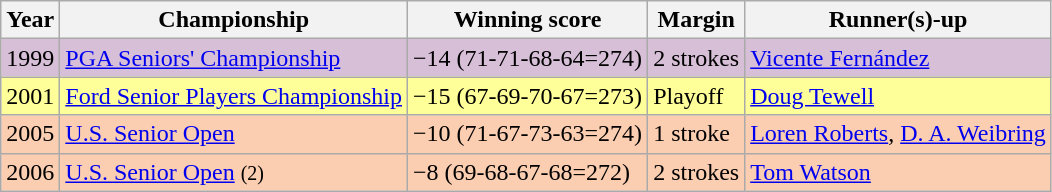<table class="wikitable">
<tr>
<th>Year</th>
<th>Championship</th>
<th>Winning score</th>
<th>Margin</th>
<th>Runner(s)-up</th>
</tr>
<tr style="background:#D8BFD8;">
<td>1999</td>
<td><a href='#'>PGA Seniors' Championship</a></td>
<td>−14 (71-71-68-64=274)</td>
<td>2 strokes</td>
<td> <a href='#'>Vicente Fernández</a></td>
</tr>
<tr style="background:#FFFF99;">
<td>2001</td>
<td><a href='#'>Ford Senior Players Championship</a></td>
<td>−15 (67-69-70-67=273)</td>
<td>Playoff</td>
<td> <a href='#'>Doug Tewell</a></td>
</tr>
<tr style="background:#FBCEB1;">
<td>2005</td>
<td><a href='#'>U.S. Senior Open</a></td>
<td>−10 (71-67-73-63=274)</td>
<td>1 stroke</td>
<td> <a href='#'>Loren Roberts</a>,  <a href='#'>D. A. Weibring</a></td>
</tr>
<tr style="background:#FBCEB1;">
<td>2006</td>
<td><a href='#'>U.S. Senior Open</a> <small>(2)</small></td>
<td>−8 (69-68-67-68=272)</td>
<td>2 strokes</td>
<td> <a href='#'>Tom Watson</a></td>
</tr>
</table>
